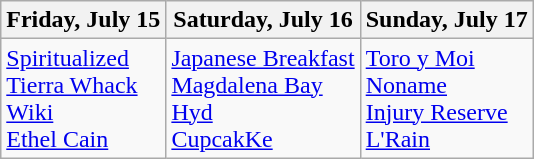<table class="wikitable">
<tr>
<th>Friday, July 15</th>
<th>Saturday, July 16</th>
<th>Sunday, July 17</th>
</tr>
<tr valign="top">
<td><a href='#'>Spiritualized</a><br><a href='#'>Tierra Whack</a><br><a href='#'>Wiki</a><br><a href='#'>Ethel Cain</a></td>
<td><a href='#'>Japanese Breakfast</a><br><a href='#'>Magdalena Bay</a><br><a href='#'>Hyd</a><br><a href='#'>CupcakKe</a></td>
<td><a href='#'>Toro y Moi</a><br><a href='#'>Noname</a><br><a href='#'>Injury Reserve</a><br><a href='#'>L'Rain</a></td>
</tr>
</table>
